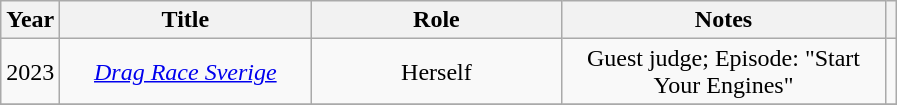<table class="wikitable plainrowheaders" style="text-align:center;">
<tr>
<th scope="col">Year</th>
<th scope="col" style="width: 10em; class="unsortable">Title</th>
<th scope="col" style="width: 10em; class="unsortable">Role</th>
<th scope="col" style="width: 13em; class="unsortable">Notes</th>
<th scope="col" class="unsortable"></th>
</tr>
<tr>
<td>2023</td>
<td><em><a href='#'>Drag Race Sverige</a></em></td>
<td>Herself</td>
<td>Guest judge; Episode: "Start Your Engines"</td>
<td></td>
</tr>
<tr>
</tr>
</table>
